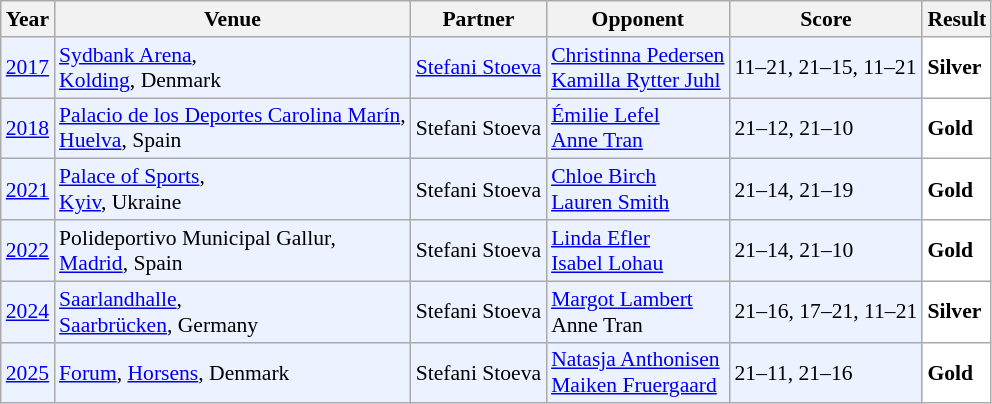<table class="sortable wikitable" style="font-size: 90%;">
<tr>
<th>Year</th>
<th>Venue</th>
<th>Partner</th>
<th>Opponent</th>
<th>Score</th>
<th>Result</th>
</tr>
<tr style="background:#ECF2FF">
<td align="center"><a href='#'>2017</a></td>
<td align="left"><a href='#'>Sydbank Arena</a>,<br><a href='#'>Kolding</a>, Denmark</td>
<td align="left"> <a href='#'>Stefani Stoeva</a></td>
<td align="left"> <a href='#'>Christinna Pedersen</a><br> <a href='#'>Kamilla Rytter Juhl</a></td>
<td align="left">11–21, 21–15, 11–21</td>
<td style="text-align:left; background:white"> <strong>Silver</strong></td>
</tr>
<tr style="background:#ECF2FF">
<td align="center"><a href='#'>2018</a></td>
<td align="left"><a href='#'>Palacio de los Deportes Carolina Marín</a>,<br><a href='#'>Huelva</a>, Spain</td>
<td align="left"> Stefani Stoeva</td>
<td align="left"> <a href='#'>Émilie Lefel</a><br> <a href='#'>Anne Tran</a></td>
<td align="left">21–12, 21–10</td>
<td style="text-align:left; background:white"> <strong>Gold</strong></td>
</tr>
<tr style="background:#ECF2FF">
<td align="center"><a href='#'>2021</a></td>
<td align="left"><a href='#'>Palace of Sports</a>,<br><a href='#'>Kyiv</a>, Ukraine</td>
<td align="left"> Stefani Stoeva</td>
<td align="left"> <a href='#'>Chloe Birch</a><br> <a href='#'>Lauren Smith</a></td>
<td align="left">21–14, 21–19</td>
<td style="text-align:left; background:white"> <strong>Gold</strong></td>
</tr>
<tr style="background:#ECF2FF">
<td align="center"><a href='#'>2022</a></td>
<td align="left">Polideportivo Municipal Gallur,<br><a href='#'>Madrid</a>, Spain</td>
<td align="left"> Stefani Stoeva</td>
<td align="left"> <a href='#'>Linda Efler</a><br> <a href='#'>Isabel Lohau</a></td>
<td align="left">21–14, 21–10</td>
<td style="text-align:left; background:white"> <strong>Gold</strong></td>
</tr>
<tr style="background:#ECF2FF">
<td align="center"><a href='#'>2024</a></td>
<td align="left"><a href='#'>Saarlandhalle</a>,<br><a href='#'>Saarbrücken</a>, Germany</td>
<td align="left"> Stefani Stoeva</td>
<td align="left"> <a href='#'>Margot Lambert</a><br>  Anne Tran</td>
<td align="left">21–16, 17–21, 11–21</td>
<td style="text-align:left; background:white"> <strong>Silver</strong></td>
</tr>
<tr style="background:#ECF2FF">
<td align="center"><a href='#'>2025</a></td>
<td align="left"><a href='#'>Forum</a>, <a href='#'>Horsens</a>, Denmark</td>
<td align="left"> Stefani Stoeva</td>
<td align="left"> <a href='#'>Natasja Anthonisen</a><br> <a href='#'>Maiken Fruergaard</a></td>
<td align="left">21–11, 21–16</td>
<td style="text-align:left; background:white"> <strong>Gold</strong></td>
</tr>
</table>
